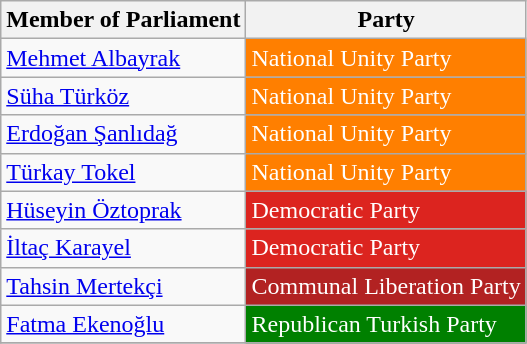<table class="wikitable">
<tr>
<th>Member of Parliament</th>
<th>Party</th>
</tr>
<tr>
<td><a href='#'>Mehmet Albayrak</a></td>
<td style="background:#FF7F00; color:white">National Unity Party</td>
</tr>
<tr>
<td><a href='#'>Süha Türköz</a></td>
<td style="background:#FF7F00; color:white">National Unity Party</td>
</tr>
<tr>
<td><a href='#'>Erdoğan Şanlıdağ</a></td>
<td style="background:#FF7F00; color:white">National Unity Party</td>
</tr>
<tr>
<td><a href='#'>Türkay Tokel</a></td>
<td style="background:#FF7F00; color:white">National Unity Party</td>
</tr>
<tr>
<td><a href='#'>Hüseyin Öztoprak</a></td>
<td style="background:#DC241f; color:white">Democratic Party</td>
</tr>
<tr>
<td><a href='#'>İltaç Karayel</a></td>
<td style="background:#DC241f; color:white">Democratic Party</td>
</tr>
<tr>
<td><a href='#'>Tahsin Mertekçi</a></td>
<td style="background:#B22222; color:white">Communal Liberation Party</td>
</tr>
<tr>
<td><a href='#'>Fatma Ekenoğlu</a></td>
<td style="background:#008000; color:white">Republican Turkish Party</td>
</tr>
<tr>
</tr>
</table>
